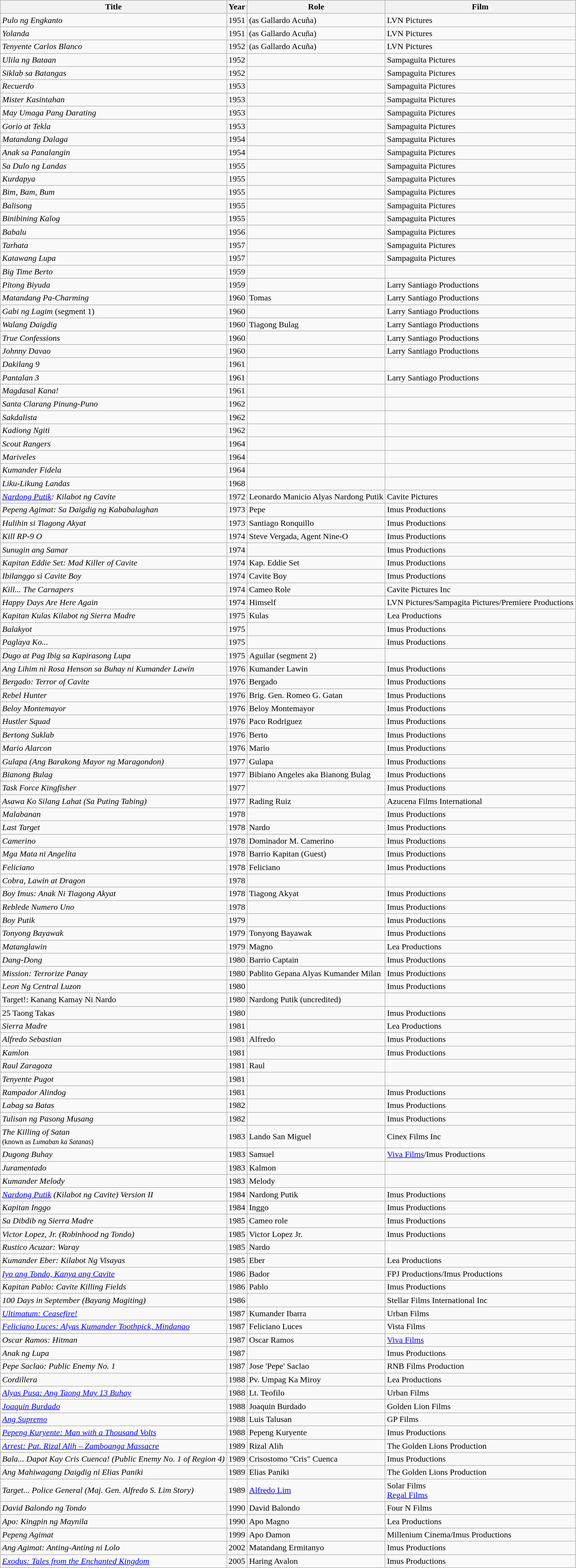<table class="wikitable">
<tr>
<th>Title</th>
<th>Year</th>
<th>Role</th>
<th>Film</th>
</tr>
<tr>
<td><em>Pulo ng Engkanto</em></td>
<td>1951</td>
<td>(as Gallardo Acuña)</td>
<td>LVN Pictures</td>
</tr>
<tr>
<td><em>Yolanda</em></td>
<td>1951</td>
<td>(as Gallardo Acuña)</td>
<td>LVN Pictures</td>
</tr>
<tr>
<td><em>Tenyente Carlos Blanco</em></td>
<td>1952</td>
<td>(as Gallardo Acuña)</td>
<td>LVN Pictures</td>
</tr>
<tr>
<td><em>Ulila ng Bataan</em></td>
<td>1952</td>
<td></td>
<td>Sampaguita Pictures</td>
</tr>
<tr>
<td><em>Siklab sa Batangas</em></td>
<td>1952</td>
<td></td>
<td>Sampaguita Pictures</td>
</tr>
<tr>
<td><em>Recuerdo</em></td>
<td>1953</td>
<td></td>
<td>Sampaguita Pictures</td>
</tr>
<tr>
<td><em>Mister Kasintahan</em></td>
<td>1953</td>
<td></td>
<td>Sampaguita Pictures</td>
</tr>
<tr>
<td><em>May Umaga Pang Darating</em></td>
<td>1953</td>
<td></td>
<td>Sampaguita Pictures</td>
</tr>
<tr>
<td><em>Gorio at Tekla</em></td>
<td>1953</td>
<td></td>
<td>Sampaguita Pictures</td>
</tr>
<tr>
<td><em>Matandang Dalaga</em></td>
<td>1954</td>
<td></td>
<td>Sampaguita Pictures</td>
</tr>
<tr>
<td><em>Anak sa Panalangin</em></td>
<td>1954</td>
<td></td>
<td>Sampaguita Pictures</td>
</tr>
<tr>
<td><em>Sa Dulo ng Landas</em></td>
<td>1955</td>
<td></td>
<td>Sampaguita Pictures</td>
</tr>
<tr>
<td><em>Kurdapya</em></td>
<td>1955</td>
<td></td>
<td>Sampaguita Pictures</td>
</tr>
<tr>
<td><em>Bim, Bam, Bum</em></td>
<td>1955</td>
<td></td>
<td>Sampaguita Pictures</td>
</tr>
<tr>
<td><em>Balisong</em></td>
<td>1955</td>
<td></td>
<td>Sampaguita Pictures</td>
</tr>
<tr>
<td><em>Binibining Kalog</em></td>
<td>1955</td>
<td></td>
<td>Sampaguita Pictures</td>
</tr>
<tr>
<td><em>Babalu</em></td>
<td>1956</td>
<td></td>
<td>Sampaguita Pictures</td>
</tr>
<tr>
<td><em>Tarhata</em></td>
<td>1957</td>
<td></td>
<td>Sampaguita Pictures</td>
</tr>
<tr>
<td><em>Katawang Lupa</em></td>
<td>1957</td>
<td></td>
<td>Sampaguita Pictures</td>
</tr>
<tr>
<td><em>Big Time Berto</em></td>
<td>1959</td>
<td></td>
<td></td>
</tr>
<tr>
<td><em>Pitong Biyuda</em></td>
<td>1959</td>
<td></td>
<td>Larry Santiago Productions</td>
</tr>
<tr>
<td><em>Matandang Pa-Charming</em></td>
<td>1960</td>
<td>Tomas</td>
<td>Larry Santiago Productions</td>
</tr>
<tr>
<td><em>Gabi ng Lagim</em> (segment 1)</td>
<td>1960</td>
<td></td>
<td>Larry Santiago Productions</td>
</tr>
<tr>
<td><em>Walang Daigdig</em></td>
<td>1960</td>
<td>Tiagong Bulag</td>
<td>Larry Santiago Productions</td>
</tr>
<tr>
<td><em>True Confessions</em></td>
<td>1960</td>
<td></td>
<td>Larry Santiago Productions</td>
</tr>
<tr>
<td><em>Johnny Davao</em></td>
<td>1960</td>
<td></td>
<td>Larry Santiago Productions</td>
</tr>
<tr>
<td><em>Dakilang 9</em></td>
<td>1961</td>
<td></td>
<td></td>
</tr>
<tr>
<td><em>Pantalan 3</em></td>
<td>1961</td>
<td></td>
<td>Larry Santiago Productions</td>
</tr>
<tr>
<td><em>Magdasal Kana!</em></td>
<td>1961</td>
<td></td>
<td></td>
</tr>
<tr>
<td><em>Santa Clarang Pinung-Puno</em></td>
<td>1962</td>
<td></td>
<td></td>
</tr>
<tr>
<td><em>Sakdalista</em></td>
<td>1962</td>
<td></td>
<td></td>
</tr>
<tr>
<td><em>Kadiong Ngiti</em></td>
<td>1962</td>
<td></td>
<td></td>
</tr>
<tr>
<td><em>Scout Rangers</em></td>
<td>1964</td>
<td></td>
<td></td>
</tr>
<tr>
<td><em>Mariveles</em></td>
<td>1964</td>
<td></td>
<td></td>
</tr>
<tr>
<td><em>Kumander Fidela</em></td>
<td>1964</td>
<td></td>
<td></td>
</tr>
<tr>
<td><em>Liku-Likung Landas</em></td>
<td>1968</td>
<td></td>
</tr>
<tr>
<td><em><a href='#'>Nardong Putik</a>: Kilabot ng Cavite</em></td>
<td>1972</td>
<td>Leonardo Manicio Alyas Nardong Putik</td>
<td>Cavite Pictures</td>
</tr>
<tr>
<td><em>Pepeng Agimat: Sa Daigdig ng Kababalaghan</em></td>
<td>1973</td>
<td>Pepe</td>
<td>Imus Productions</td>
</tr>
<tr>
<td><em>Hulihin si Tiagong Akyat</em></td>
<td>1973</td>
<td>Santiago Ronquillo</td>
<td>Imus Productions</td>
</tr>
<tr>
<td><em>Kill RP-9 O</em></td>
<td>1974</td>
<td>Steve Vergada, Agent Nine-O</td>
<td>Imus Productions</td>
</tr>
<tr>
<td><em>Sunugin ang Samar</em></td>
<td>1974</td>
<td></td>
<td>Imus Productions</td>
</tr>
<tr>
<td><em>Kapitan Eddie Set: Mad Killer of Cavite</em></td>
<td>1974</td>
<td>Kap. Eddie Set</td>
<td>Imus Productions</td>
</tr>
<tr>
<td><em>Ibilanggo si Cavite Boy</em></td>
<td>1974</td>
<td>Cavite Boy</td>
<td>Imus Productions</td>
</tr>
<tr>
<td><em>Kill... The Carnapers</em></td>
<td>1974</td>
<td>Cameo Role</td>
<td>Cavite Pictures Inc</td>
</tr>
<tr>
<td><em>Happy Days Are Here Again</em></td>
<td>1974</td>
<td>Himself</td>
<td>LVN Pictures/Sampagita Pictures/Premiere Productions</td>
</tr>
<tr>
<td><em>Kapitan Kulas Kilabot ng Sierra Madre</em></td>
<td>1975</td>
<td>Kulas</td>
<td>Lea Productions</td>
</tr>
<tr>
<td><em>Balakyot</em></td>
<td>1975</td>
<td></td>
<td>Imus Productions</td>
</tr>
<tr>
<td><em>Paglaya Ko...</em></td>
<td>1975</td>
<td></td>
<td>Imus Productions</td>
</tr>
<tr>
<td><em>Dugo at Pag Ibig sa Kapirasong Lupa</em></td>
<td>1975</td>
<td>Aguilar (segment 2)</td>
<td></td>
</tr>
<tr>
<td><em>Ang Lihim ni Rosa Henson sa Buhay ni Kumander Lawin</em></td>
<td>1976</td>
<td>Kumander Lawin</td>
<td>Imus Productions</td>
</tr>
<tr>
<td><em>Bergado: Terror of Cavite</em></td>
<td>1976</td>
<td>Bergado</td>
<td>Imus Productions</td>
</tr>
<tr>
<td><em>Rebel Hunter</em></td>
<td>1976</td>
<td>Brig. Gen. Romeo G. Gatan</td>
<td>Imus Productions</td>
</tr>
<tr>
<td><em>Beloy Montemayor</em></td>
<td>1976</td>
<td>Beloy Montemayor</td>
<td>Imus Productions</td>
</tr>
<tr>
<td><em>Hustler Squad</em></td>
<td>1976</td>
<td>Paco Rodriguez</td>
<td>Imus Productions</td>
</tr>
<tr>
<td><em>Bertong Suklab</em></td>
<td>1976</td>
<td>Berto</td>
<td>Imus Productions</td>
</tr>
<tr>
<td><em>Mario Alarcon</em></td>
<td>1976</td>
<td>Mario</td>
<td>Imus Productions</td>
</tr>
<tr>
<td><em>Gulapa (Ang Barakong Mayor ng Maragondon)</em></td>
<td>1977</td>
<td>Gulapa</td>
<td>Imus Productions</td>
</tr>
<tr>
<td><em>Bianong Bulag</em></td>
<td>1977</td>
<td>Bibiano Angeles aka Bianong Bulag</td>
<td>Imus Productions</td>
</tr>
<tr>
<td><em>Task Force Kingfisher</em></td>
<td>1977</td>
<td></td>
<td>Imus Productions</td>
</tr>
<tr>
<td><em>Asawa Ko Silang Lahat (Sa Puting Tabing)</em></td>
<td>1977</td>
<td>Rading Ruiz</td>
<td>Azucena Films International</td>
</tr>
<tr>
<td><em>Malabanan</em></td>
<td>1978</td>
<td></td>
<td>Imus Productions</td>
</tr>
<tr>
<td><em>Last Target</em></td>
<td>1978</td>
<td>Nardo</td>
<td>Imus Productions</td>
</tr>
<tr>
<td><em>Camerino</em></td>
<td>1978</td>
<td>Dominador M. Camerino</td>
<td>Imus Productions</td>
</tr>
<tr>
<td><em>Mga Mata ni Angelita</em></td>
<td>1978</td>
<td>Barrio Kapitan (Guest)</td>
<td>Imus Productions</td>
</tr>
<tr>
<td><em>Feliciano</em></td>
<td>1978</td>
<td>Feliciano</td>
<td>Imus Productions</td>
</tr>
<tr>
<td><em>Cobra, Lawin at Dragon</em></td>
<td>1978</td>
<td></td>
<td></td>
</tr>
<tr>
<td><em>Boy Imus: Anak Ni Tiagong Akyat</em></td>
<td>1978</td>
<td>Tiagong Akyat</td>
<td>Imus Productions</td>
</tr>
<tr>
<td><em>Reblede Numero Uno</em></td>
<td>1978</td>
<td></td>
<td>Imus Productions</td>
</tr>
<tr>
<td><em>Boy Putik</em></td>
<td>1979</td>
<td></td>
<td>Imus Productions</td>
</tr>
<tr>
<td><em>Tonyong Bayawak</em></td>
<td>1979</td>
<td>Tonyong Bayawak</td>
<td>Imus Productions</td>
</tr>
<tr>
<td><em>Matanglawin</em></td>
<td>1979</td>
<td>Magno</td>
<td>Lea Productions</td>
</tr>
<tr>
<td><em>Dang-Dong</em></td>
<td>1980</td>
<td>Barrio Captain</td>
<td>Imus Productions</td>
</tr>
<tr>
<td><em>Mission: Terrorize Panay</em></td>
<td>1980</td>
<td>Pablito Gepana Alyas Kumander Milan</td>
<td>Imus Productions</td>
</tr>
<tr>
<td><em>Leon Ng Central Luzon</em></td>
<td>1980</td>
<td></td>
<td>Imus Productions</td>
</tr>
<tr>
<td>Target!: Kanang Kamay Ni Nardo</td>
<td>1980</td>
<td>Nardong Putik (uncredited)</td>
<td></td>
</tr>
<tr>
<td>25 Taong Takas</td>
<td>1980</td>
<td></td>
<td>Imus Productions</td>
</tr>
<tr>
<td><em>Sierra Madre</em></td>
<td>1981</td>
<td></td>
<td>Lea Productions</td>
</tr>
<tr>
<td><em>Alfredo Sebastian</em></td>
<td>1981</td>
<td>Alfredo</td>
<td>Imus Productions</td>
</tr>
<tr>
<td><em>Kamlon</em></td>
<td>1981</td>
<td></td>
<td>Imus Productions</td>
</tr>
<tr>
<td><em>Raul Zaragoza</em></td>
<td>1981</td>
<td>Raul</td>
<td></td>
</tr>
<tr>
<td><em>Tenyente Pugot</em></td>
<td>1981</td>
<td></td>
<td></td>
</tr>
<tr>
<td><em>Rampador Alindog</em></td>
<td>1981</td>
<td></td>
<td>Imus Productions</td>
</tr>
<tr>
<td><em>Labag sa Batas</em></td>
<td>1982</td>
<td></td>
<td>Imus Productions</td>
</tr>
<tr>
<td><em>Tulisan ng Pasong Musang</em></td>
<td>1982</td>
<td></td>
<td>Imus Productions</td>
</tr>
<tr>
<td><em>The Killing of Satan</em><br><small>(known as <em>Lumaban ka Satanas</em>)</small></td>
<td>1983</td>
<td>Lando San Miguel</td>
<td>Cinex Films Inc</td>
</tr>
<tr>
<td><em>Dugong Buhay</em></td>
<td>1983</td>
<td>Samuel</td>
<td><a href='#'>Viva Films</a>/Imus Productions</td>
</tr>
<tr>
<td><em>Juramentado</em></td>
<td>1983</td>
<td>Kalmon</td>
<td></td>
</tr>
<tr>
<td><em>Kumander Melody</em></td>
<td>1983</td>
<td>Melody</td>
<td></td>
</tr>
<tr>
<td><em><a href='#'>Nardong Putik</a> (Kilabot ng Cavite) Version II</em></td>
<td>1984</td>
<td>Nardong Putik</td>
<td>Imus Productions</td>
</tr>
<tr>
<td><em>Kapitan Inggo</em></td>
<td>1984</td>
<td>Inggo</td>
<td>Imus Productions</td>
</tr>
<tr>
<td><em>Sa Dibdib ng Sierra Madre</em></td>
<td>1985</td>
<td>Cameo role</td>
<td>Imus Productions</td>
</tr>
<tr>
<td><em>Victor Lopez, Jr. (Robinhood ng Tondo)</em></td>
<td>1985</td>
<td>Victor Lopez Jr.</td>
<td>Imus Productions</td>
</tr>
<tr>
<td><em>Rustico Acuzar: Waray</em></td>
<td>1985</td>
<td>Nardo</td>
<td></td>
</tr>
<tr>
<td><em>Kumander Eber: Kilabot Ng Visayas</em></td>
<td>1985</td>
<td>Eber</td>
<td>Lea Productions</td>
</tr>
<tr>
<td><em><a href='#'>Iyo ang Tondo, Kanya ang Cavite</a></em></td>
<td>1986</td>
<td>Bador</td>
<td>FPJ Productions/Imus Productions</td>
</tr>
<tr>
<td><em>Kapitan Pablo: Cavite Killing Fields</em></td>
<td>1986</td>
<td>Pablo</td>
<td>Imus Productions</td>
</tr>
<tr>
<td><em>100 Days in September (Bayang Magiting)</em></td>
<td>1986</td>
<td></td>
<td>Stellar Films International Inc</td>
</tr>
<tr>
<td><em><a href='#'>Ultimatum: Ceasefire!</a></em></td>
<td>1987</td>
<td>Kumander Ibarra</td>
<td>Urban Films</td>
</tr>
<tr>
<td><em><a href='#'>Feliciano Luces: Alyas Kumander Toothpick, Mindanao</a></em></td>
<td>1987</td>
<td>Feliciano Luces</td>
<td>Vista Films</td>
</tr>
<tr>
<td><em>Oscar Ramos: Hitman</em></td>
<td>1987</td>
<td>Oscar Ramos</td>
<td><a href='#'>Viva Films</a></td>
</tr>
<tr>
<td><em>Anak ng Lupa</em></td>
<td>1987</td>
<td></td>
<td>Imus Productions</td>
</tr>
<tr>
<td><em>Pepe Saclao: Public Enemy No. 1</em></td>
<td>1987</td>
<td>Jose 'Pepe' Saclao</td>
<td>RNB Films Production</td>
</tr>
<tr>
<td><em>Cordillera</em></td>
<td>1988</td>
<td>Pv. Umpag Ka Miroy</td>
<td>Lea Productions</td>
</tr>
<tr>
<td><em><a href='#'>Alyas Pusa: Ang Taong May 13 Buhay</a></em></td>
<td>1988</td>
<td>Lt. Teofilo</td>
<td>Urban Films</td>
</tr>
<tr>
<td><em><a href='#'>Joaquin Burdado</a></em></td>
<td>1988</td>
<td>Joaquin Burdado</td>
<td>Golden Lion Films</td>
</tr>
<tr>
<td><em><a href='#'>Ang Supremo</a></em></td>
<td>1988</td>
<td>Luis Talusan</td>
<td>GP Films</td>
</tr>
<tr>
<td><em><a href='#'>Pepeng Kuryente: Man with a Thousand Volts</a></em></td>
<td>1988</td>
<td>Pepeng Kuryente</td>
<td>Imus Productions</td>
</tr>
<tr>
<td><em><a href='#'>Arrest: Pat. Rizal Alih – Zamboanga Massacre</a></em></td>
<td>1989</td>
<td>Rizal Alih</td>
<td>The Golden Lions Production</td>
</tr>
<tr>
<td><em>Bala... Dapat Kay Cris Cuenca! (Public Enemy No. 1 of Region 4)</em></td>
<td>1989</td>
<td>Crisostomo "Cris" Cuenca</td>
<td>Imus Productions</td>
</tr>
<tr>
<td><em>Ang Mahiwagang Daigdig ni Elias Paniki</em></td>
<td>1989</td>
<td>Elias Paniki</td>
<td>The Golden Lions Production</td>
</tr>
<tr>
<td><em>Target... Police General (Maj. Gen. Alfredo S. Lim Story)</em></td>
<td>1989</td>
<td><a href='#'>Alfredo Lim</a></td>
<td>Solar Films<br><a href='#'>Regal Films</a></td>
</tr>
<tr>
<td><em>David Balondo ng Tondo</em></td>
<td>1990</td>
<td>David Balondo</td>
<td>Four N Films</td>
</tr>
<tr>
<td><em>Apo: Kingpin ng Maynila</em></td>
<td>1990</td>
<td>Apo Magno</td>
<td>Lea Productions</td>
</tr>
<tr>
<td><em>Pepeng Agimat</em></td>
<td>1999</td>
<td>Apo Damon</td>
<td>Millenium Cinema/Imus Productions</td>
</tr>
<tr>
<td><em>Ang Agimat: Anting-Anting ni Lolo</em></td>
<td>2002</td>
<td>Matandang Ermitanyo</td>
<td>Imus Productions</td>
</tr>
<tr>
<td><em><a href='#'>Exodus: Tales from the Enchanted Kingdom</a></em></td>
<td>2005</td>
<td>Haring Avalon</td>
<td>Imus Productions</td>
</tr>
</table>
